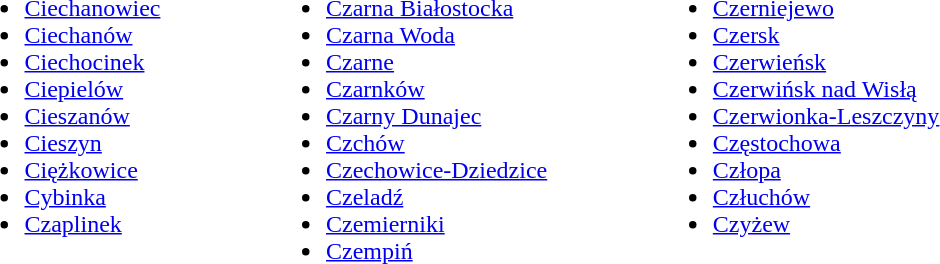<table>
<tr>
<td valign="Top"><br><ul><li><a href='#'>Ciechanowiec</a></li><li><a href='#'>Ciechanów</a></li><li><a href='#'>Ciechocinek</a></li><li><a href='#'>Ciepielów</a></li><li><a href='#'>Cieszanów</a></li><li><a href='#'>Cieszyn</a></li><li><a href='#'>Ciężkowice</a></li><li><a href='#'>Cybinka</a></li><li><a href='#'>Czaplinek</a></li></ul></td>
<td style="width:10%;"></td>
<td valign="Top"><br><ul><li><a href='#'>Czarna Białostocka</a></li><li><a href='#'>Czarna Woda</a></li><li><a href='#'>Czarne</a></li><li><a href='#'>Czarnków</a></li><li><a href='#'>Czarny Dunajec</a></li><li><a href='#'>Czchów</a></li><li><a href='#'>Czechowice-Dziedzice</a></li><li><a href='#'>Czeladź</a></li><li><a href='#'>Czemierniki</a></li><li><a href='#'>Czempiń</a></li></ul></td>
<td style="width:10%;"></td>
<td valign="Top"><br><ul><li><a href='#'>Czerniejewo</a></li><li><a href='#'>Czersk</a></li><li><a href='#'>Czerwieńsk</a></li><li><a href='#'>Czerwińsk nad Wisłą</a></li><li><a href='#'>Czerwionka-Leszczyny</a></li><li><a href='#'>Częstochowa</a></li><li><a href='#'>Człopa</a></li><li><a href='#'>Człuchów</a></li><li><a href='#'>Czyżew</a></li></ul></td>
</tr>
</table>
